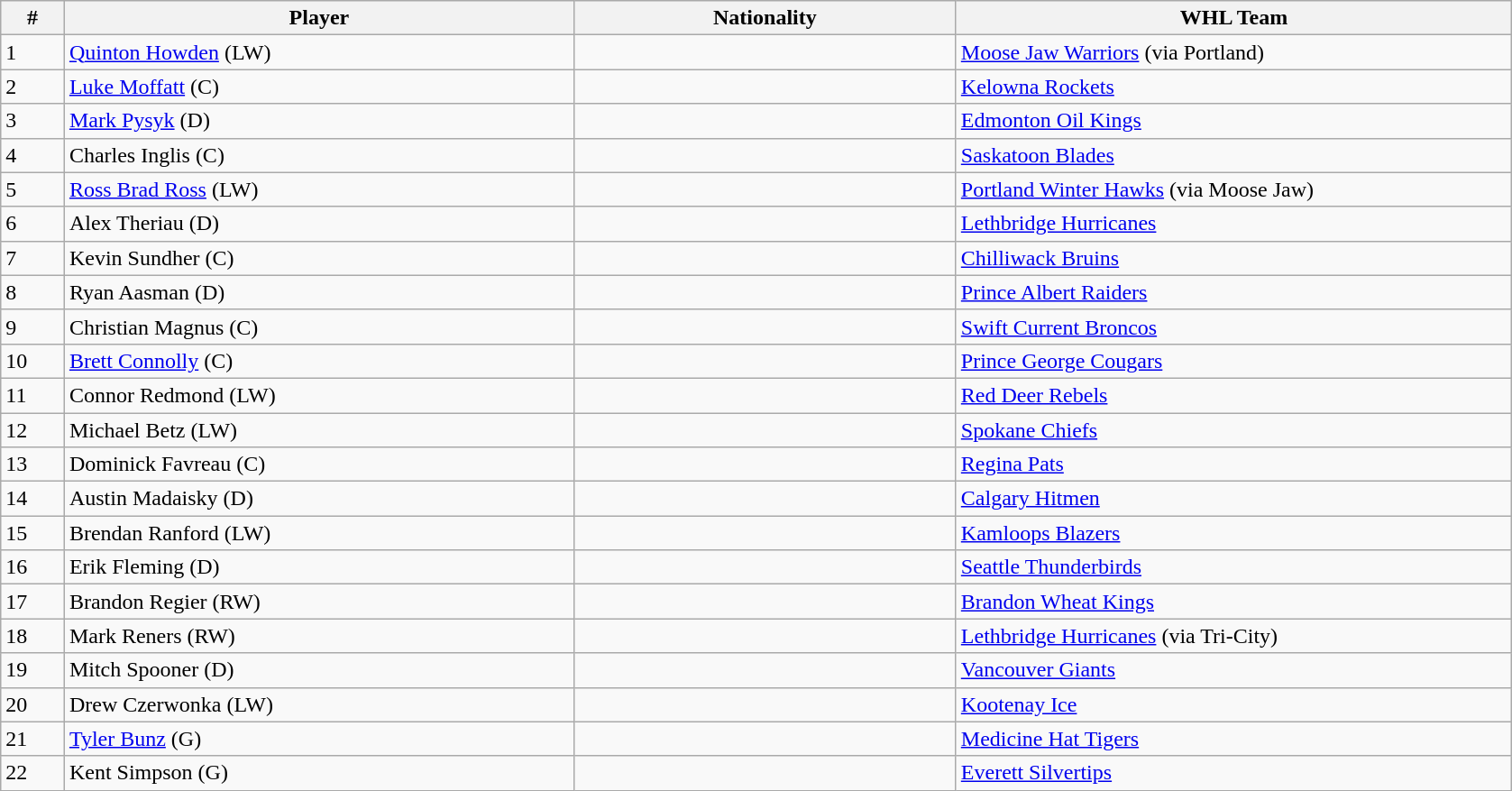<table class="wikitable">
<tr>
<th bgcolor="#DDDDFF" width="2.75%">#</th>
<th bgcolor="#DDDDFF" width="22.0%">Player</th>
<th bgcolor="#DDDDFF" width="16.5%">Nationality</th>
<th bgcolor="#DDDDFF" width="24.0%">WHL Team</th>
</tr>
<tr>
<td>1</td>
<td><a href='#'>Quinton Howden</a> (LW)</td>
<td></td>
<td><a href='#'>Moose Jaw Warriors</a> (via Portland)</td>
</tr>
<tr>
<td>2</td>
<td><a href='#'>Luke Moffatt</a> (C)</td>
<td></td>
<td><a href='#'>Kelowna Rockets</a></td>
</tr>
<tr>
<td>3</td>
<td><a href='#'>Mark Pysyk</a> (D)</td>
<td></td>
<td><a href='#'>Edmonton Oil Kings</a></td>
</tr>
<tr>
<td>4</td>
<td>Charles Inglis (C)</td>
<td></td>
<td><a href='#'>Saskatoon Blades</a></td>
</tr>
<tr>
<td>5</td>
<td><a href='#'>Ross Brad Ross</a> (LW)</td>
<td></td>
<td><a href='#'>Portland Winter Hawks</a> (via Moose Jaw)</td>
</tr>
<tr>
<td>6</td>
<td>Alex Theriau (D)</td>
<td></td>
<td><a href='#'>Lethbridge Hurricanes</a></td>
</tr>
<tr>
<td>7</td>
<td>Kevin Sundher (C)</td>
<td></td>
<td><a href='#'>Chilliwack Bruins</a></td>
</tr>
<tr>
<td>8</td>
<td>Ryan Aasman (D)</td>
<td></td>
<td><a href='#'>Prince Albert Raiders</a></td>
</tr>
<tr>
<td>9</td>
<td>Christian Magnus (C)</td>
<td></td>
<td><a href='#'>Swift Current Broncos</a></td>
</tr>
<tr>
<td>10</td>
<td><a href='#'>Brett Connolly</a> (C)</td>
<td></td>
<td><a href='#'>Prince George Cougars</a></td>
</tr>
<tr>
<td>11</td>
<td>Connor Redmond (LW)</td>
<td></td>
<td><a href='#'>Red Deer Rebels</a></td>
</tr>
<tr>
<td>12</td>
<td>Michael Betz (LW)</td>
<td></td>
<td><a href='#'>Spokane Chiefs</a></td>
</tr>
<tr>
<td>13</td>
<td>Dominick Favreau (C)</td>
<td></td>
<td><a href='#'>Regina Pats</a></td>
</tr>
<tr>
<td>14</td>
<td>Austin Madaisky (D)</td>
<td></td>
<td><a href='#'>Calgary Hitmen</a></td>
</tr>
<tr>
<td>15</td>
<td>Brendan Ranford (LW)</td>
<td></td>
<td><a href='#'>Kamloops Blazers</a></td>
</tr>
<tr>
<td>16</td>
<td>Erik Fleming (D)</td>
<td></td>
<td><a href='#'>Seattle Thunderbirds</a></td>
</tr>
<tr>
<td>17</td>
<td>Brandon Regier (RW)</td>
<td></td>
<td><a href='#'>Brandon Wheat Kings</a></td>
</tr>
<tr>
<td>18</td>
<td>Mark Reners (RW)</td>
<td></td>
<td><a href='#'>Lethbridge Hurricanes</a> (via Tri-City)</td>
</tr>
<tr>
<td>19</td>
<td>Mitch Spooner (D)</td>
<td></td>
<td><a href='#'>Vancouver Giants</a></td>
</tr>
<tr>
<td>20</td>
<td>Drew Czerwonka (LW)</td>
<td></td>
<td><a href='#'>Kootenay Ice</a></td>
</tr>
<tr>
<td>21</td>
<td><a href='#'>Tyler Bunz</a> (G)</td>
<td></td>
<td><a href='#'>Medicine Hat Tigers</a></td>
</tr>
<tr>
<td>22</td>
<td>Kent Simpson (G)</td>
<td></td>
<td><a href='#'>Everett Silvertips</a></td>
</tr>
</table>
